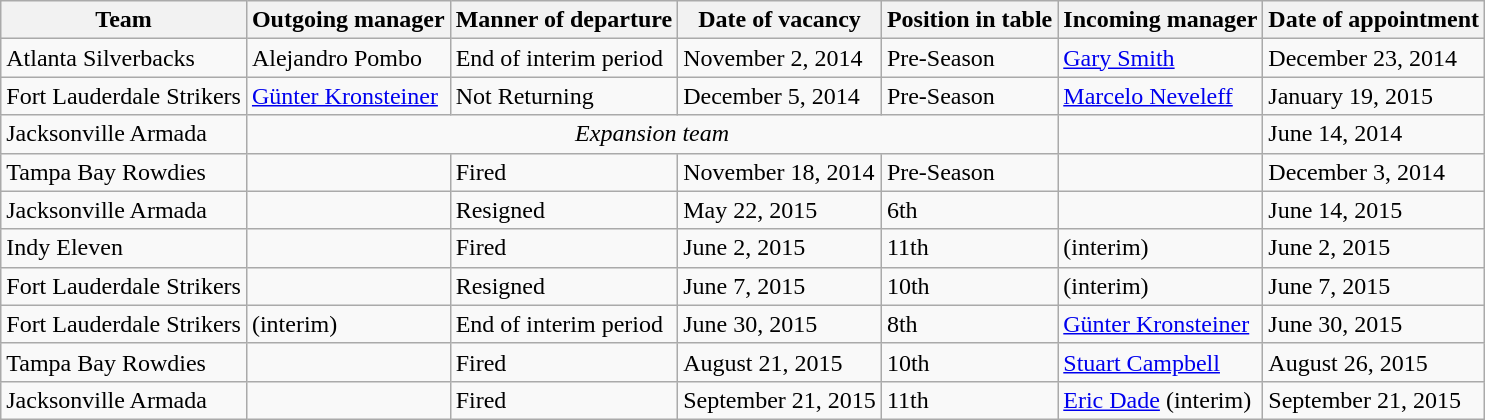<table class="wikitable sortable">
<tr>
<th>Team</th>
<th>Outgoing manager</th>
<th>Manner of departure</th>
<th>Date of vacancy</th>
<th>Position in table</th>
<th>Incoming manager</th>
<th>Date of appointment</th>
</tr>
<tr>
<td>Atlanta Silverbacks</td>
<td> Alejandro Pombo</td>
<td>End of interim period</td>
<td>November 2, 2014</td>
<td>Pre-Season</td>
<td> <a href='#'>Gary Smith</a></td>
<td>December 23, 2014</td>
</tr>
<tr>
<td>Fort Lauderdale Strikers</td>
<td> <a href='#'>Günter Kronsteiner</a></td>
<td>Not Returning</td>
<td>December 5, 2014</td>
<td>Pre-Season</td>
<td> <a href='#'>Marcelo Neveleff</a></td>
<td>January 19, 2015</td>
</tr>
<tr>
<td>Jacksonville Armada</td>
<td colspan="4" style="text-align:center;"><em>Expansion team</em></td>
<td> </td>
<td>June 14, 2014</td>
</tr>
<tr>
<td>Tampa Bay Rowdies</td>
<td> </td>
<td>Fired</td>
<td>November 18, 2014</td>
<td>Pre-Season</td>
<td> </td>
<td>December 3, 2014</td>
</tr>
<tr>
<td>Jacksonville Armada</td>
<td> </td>
<td>Resigned</td>
<td>May 22, 2015</td>
<td>6th</td>
<td> </td>
<td>June 14, 2015</td>
</tr>
<tr>
<td>Indy Eleven</td>
<td> </td>
<td>Fired</td>
<td>June 2, 2015</td>
<td>11th</td>
<td>  (interim)</td>
<td>June 2, 2015</td>
</tr>
<tr>
<td>Fort Lauderdale Strikers</td>
<td> </td>
<td>Resigned</td>
<td>June 7, 2015</td>
<td>10th</td>
<td>  (interim)</td>
<td>June 7, 2015</td>
</tr>
<tr>
<td>Fort Lauderdale Strikers</td>
<td>  (interim)</td>
<td>End of interim period</td>
<td>June 30, 2015</td>
<td>8th</td>
<td> <a href='#'>Günter Kronsteiner</a></td>
<td>June 30, 2015</td>
</tr>
<tr>
<td>Tampa Bay Rowdies</td>
<td> </td>
<td>Fired</td>
<td>August 21, 2015</td>
<td>10th</td>
<td> <a href='#'>Stuart Campbell</a></td>
<td>August 26, 2015</td>
</tr>
<tr>
<td>Jacksonville Armada</td>
<td> </td>
<td>Fired</td>
<td>September 21, 2015</td>
<td>11th</td>
<td> <a href='#'>Eric Dade</a> (interim)</td>
<td>September 21, 2015</td>
</tr>
</table>
